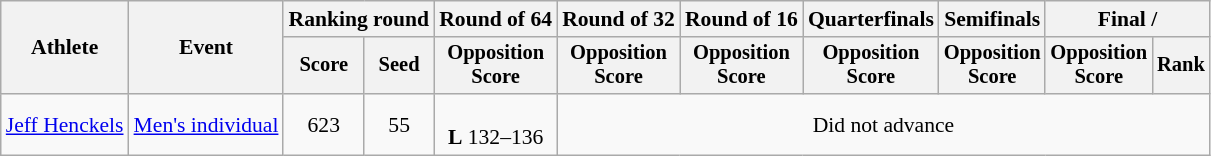<table class="wikitable" style="font-size:90%">
<tr>
<th rowspan="2">Athlete</th>
<th rowspan="2">Event</th>
<th colspan="2">Ranking round</th>
<th>Round of 64</th>
<th>Round of 32</th>
<th>Round of 16</th>
<th>Quarterfinals</th>
<th>Semifinals</th>
<th colspan="2">Final / </th>
</tr>
<tr style="font-size:95%">
<th>Score</th>
<th>Seed</th>
<th>Opposition<br>Score</th>
<th>Opposition<br>Score</th>
<th>Opposition<br>Score</th>
<th>Opposition<br>Score</th>
<th>Opposition<br>Score</th>
<th>Opposition<br>Score</th>
<th>Rank</th>
</tr>
<tr align=center>
<td align=left><a href='#'>Jeff Henckels</a></td>
<td align=left><a href='#'>Men's individual</a></td>
<td>623</td>
<td>55</td>
<td align=center><br><strong>L</strong> 132–136</td>
<td colspan=6>Did not advance</td>
</tr>
</table>
